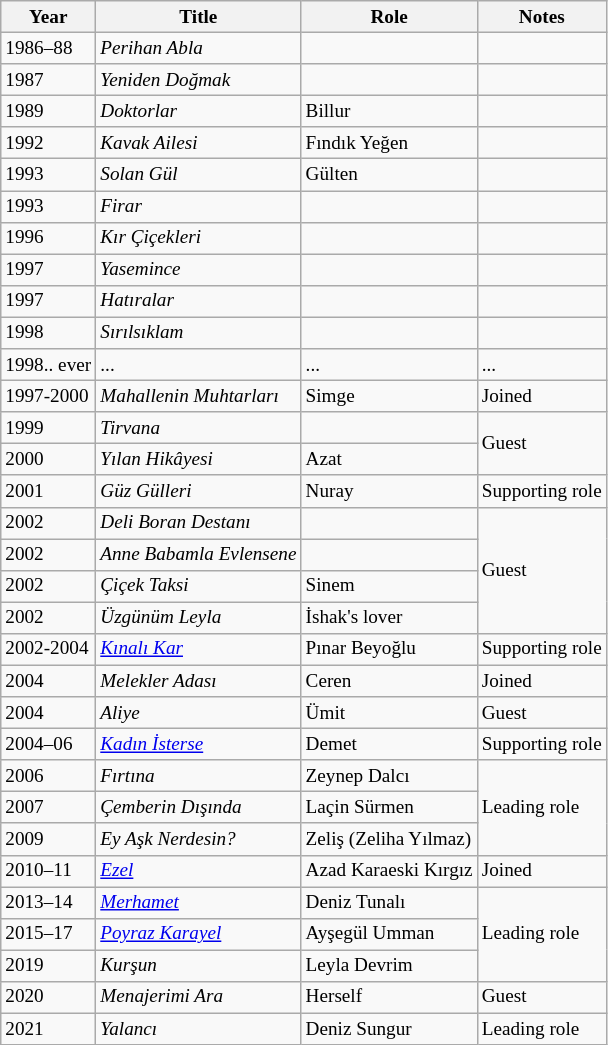<table class="wikitable" style="font-size:80%">
<tr>
<th>Year</th>
<th>Title</th>
<th>Role</th>
<th>Notes</th>
</tr>
<tr>
<td>1986–88</td>
<td><em>Perihan Abla</em></td>
<td></td>
<td></td>
</tr>
<tr>
<td>1987</td>
<td><em>Yeniden Doğmak</em></td>
<td></td>
<td></td>
</tr>
<tr>
<td>1989</td>
<td><em>Doktorlar</em></td>
<td>Billur</td>
<td></td>
</tr>
<tr>
<td>1992</td>
<td><em>Kavak Ailesi</em></td>
<td>Fındık Yeğen</td>
<td></td>
</tr>
<tr>
<td>1993</td>
<td><em>Solan Gül</em></td>
<td>Gülten</td>
<td></td>
</tr>
<tr>
<td>1993</td>
<td><em>Firar</em></td>
<td></td>
<td></td>
</tr>
<tr>
<td>1996</td>
<td><em>Kır Çiçekleri</em></td>
<td></td>
<td></td>
</tr>
<tr>
<td>1997</td>
<td><em>Yasemince</em></td>
<td></td>
<td></td>
</tr>
<tr>
<td>1997</td>
<td><em>Hatıralar</em></td>
<td></td>
<td></td>
</tr>
<tr>
<td>1998</td>
<td><em>Sırılsıklam</em></td>
<td></td>
<td></td>
</tr>
<tr>
<td>1998.. ever</td>
<td>...</td>
<td>...</td>
<td>...</td>
</tr>
<tr>
<td>1997-2000</td>
<td><em>Mahallenin Muhtarları</em></td>
<td>Simge</td>
<td>Joined</td>
</tr>
<tr>
<td>1999</td>
<td><em>Tirvana</em></td>
<td></td>
<td rowspan="2">Guest</td>
</tr>
<tr>
<td>2000</td>
<td><em>Yılan Hikâyesi</em></td>
<td>Azat</td>
</tr>
<tr>
<td>2001</td>
<td><em>Güz Gülleri</em></td>
<td>Nuray</td>
<td>Supporting role</td>
</tr>
<tr>
<td>2002</td>
<td><em>Deli Boran Destanı</em></td>
<td></td>
<td rowspan="4">Guest</td>
</tr>
<tr>
<td>2002</td>
<td><em>Anne Babamla Evlensene</em></td>
<td></td>
</tr>
<tr>
<td>2002</td>
<td><em>Çiçek Taksi</em></td>
<td>Sinem</td>
</tr>
<tr>
<td>2002</td>
<td><em>Üzgünüm Leyla</em></td>
<td>İshak's lover</td>
</tr>
<tr>
<td>2002-2004</td>
<td><em><a href='#'>Kınalı Kar</a></em></td>
<td>Pınar Beyoğlu</td>
<td>Supporting role</td>
</tr>
<tr>
<td>2004</td>
<td><em>Melekler Adası</em></td>
<td>Ceren</td>
<td>Joined</td>
</tr>
<tr>
<td>2004</td>
<td><em>Aliye</em></td>
<td>Ümit</td>
<td>Guest</td>
</tr>
<tr>
<td>2004–06</td>
<td><em><a href='#'>Kadın İsterse</a></em></td>
<td>Demet</td>
<td>Supporting role</td>
</tr>
<tr>
<td>2006</td>
<td><em>Fırtına</em></td>
<td>Zeynep Dalcı</td>
<td rowspan="3">Leading role</td>
</tr>
<tr>
<td>2007</td>
<td><em>Çemberin Dışında</em></td>
<td>Laçin Sürmen</td>
</tr>
<tr>
<td>2009</td>
<td><em>Ey Aşk Nerdesin?</em></td>
<td>Zeliş (Zeliha Yılmaz)</td>
</tr>
<tr>
<td>2010–11</td>
<td><em><a href='#'>Ezel</a></em></td>
<td>Azad Karaeski Kırgız</td>
<td>Joined</td>
</tr>
<tr>
<td>2013–14</td>
<td><em><a href='#'>Merhamet</a></em></td>
<td>Deniz Tunalı</td>
<td rowspan="3">Leading role</td>
</tr>
<tr>
<td>2015–17</td>
<td><em><a href='#'>Poyraz Karayel</a></em></td>
<td>Ayşegül Umman</td>
</tr>
<tr>
<td>2019</td>
<td><em>Kurşun</em></td>
<td>Leyla Devrim</td>
</tr>
<tr>
<td>2020</td>
<td><em>Menajerimi Ara</em></td>
<td>Herself</td>
<td>Guest</td>
</tr>
<tr>
<td>2021</td>
<td><em>Yalancı</em></td>
<td>Deniz Sungur</td>
<td>Leading role</td>
</tr>
</table>
